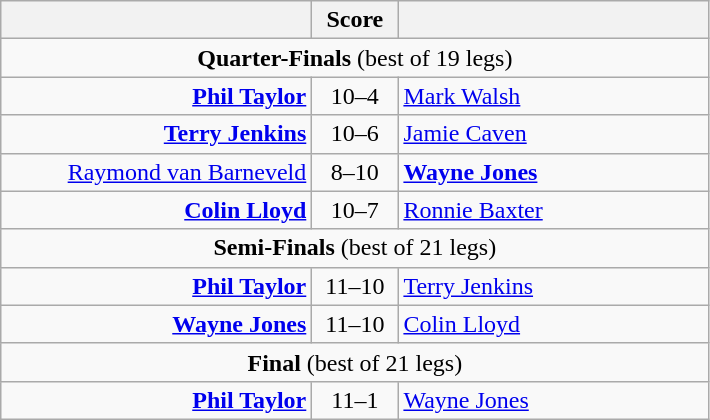<table class=wikitable style="text-align:center">
<tr>
<th width=200></th>
<th width=50>Score</th>
<th width=200></th>
</tr>
<tr align=center>
<td colspan="3"><strong>Quarter-Finals</strong> (best of 19 legs)</td>
</tr>
<tr align=left>
<td align=right><strong><a href='#'>Phil Taylor</a></strong> </td>
<td align=center>10–4</td>
<td> <a href='#'>Mark Walsh</a></td>
</tr>
<tr align=left>
<td align=right><strong><a href='#'>Terry Jenkins</a></strong> </td>
<td align=center>10–6</td>
<td> <a href='#'>Jamie Caven</a></td>
</tr>
<tr align=left>
<td align=right><a href='#'>Raymond van Barneveld</a> </td>
<td align=center>8–10</td>
<td> <strong><a href='#'>Wayne Jones</a></strong></td>
</tr>
<tr align=left>
<td align=right><strong><a href='#'>Colin Lloyd</a></strong> </td>
<td align=center>10–7</td>
<td> <a href='#'>Ronnie Baxter</a></td>
</tr>
<tr align=center>
<td colspan="3"><strong>Semi-Finals</strong> (best of 21 legs)</td>
</tr>
<tr align=left>
<td align=right><strong><a href='#'>Phil Taylor</a></strong> </td>
<td align=center>11–10</td>
<td> <a href='#'>Terry Jenkins</a></td>
</tr>
<tr align=left>
<td align=right><strong><a href='#'>Wayne Jones</a></strong> </td>
<td align=center>11–10</td>
<td> <a href='#'>Colin Lloyd</a></td>
</tr>
<tr align=center>
<td colspan="3"><strong>Final</strong> (best of 21 legs)</td>
</tr>
<tr align=left>
<td align=right><strong><a href='#'>Phil Taylor</a></strong> </td>
<td align=center>11–1</td>
<td> <a href='#'>Wayne Jones</a></td>
</tr>
</table>
